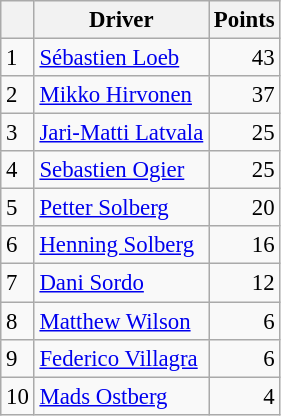<table class="wikitable" style="font-size: 95%;">
<tr>
<th></th>
<th>Driver</th>
<th>Points</th>
</tr>
<tr>
<td>1</td>
<td> <a href='#'>Sébastien Loeb</a></td>
<td align="right">43</td>
</tr>
<tr>
<td>2</td>
<td> <a href='#'>Mikko Hirvonen</a></td>
<td align="right">37</td>
</tr>
<tr>
<td>3</td>
<td> <a href='#'>Jari-Matti Latvala</a></td>
<td align="right">25</td>
</tr>
<tr>
<td>4</td>
<td> <a href='#'>Sebastien Ogier</a></td>
<td align="right">25</td>
</tr>
<tr>
<td>5</td>
<td> <a href='#'>Petter Solberg</a></td>
<td align="right">20</td>
</tr>
<tr>
<td>6</td>
<td> <a href='#'>Henning Solberg</a></td>
<td align="right">16</td>
</tr>
<tr>
<td>7</td>
<td> <a href='#'>Dani Sordo</a></td>
<td align="right">12</td>
</tr>
<tr>
<td>8</td>
<td> <a href='#'>Matthew Wilson</a></td>
<td align="right">6</td>
</tr>
<tr>
<td>9</td>
<td> <a href='#'>Federico Villagra</a></td>
<td align="right">6</td>
</tr>
<tr>
<td>10</td>
<td> <a href='#'>Mads Ostberg</a></td>
<td align="right">4</td>
</tr>
</table>
